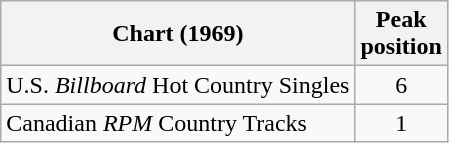<table class="wikitable sortable">
<tr>
<th align="left">Chart (1969)</th>
<th align="center">Peak<br>position</th>
</tr>
<tr>
<td align="left">U.S. <em>Billboard</em> Hot Country Singles</td>
<td align="center">6</td>
</tr>
<tr>
<td align="left">Canadian <em>RPM</em> Country Tracks</td>
<td align="center">1</td>
</tr>
</table>
